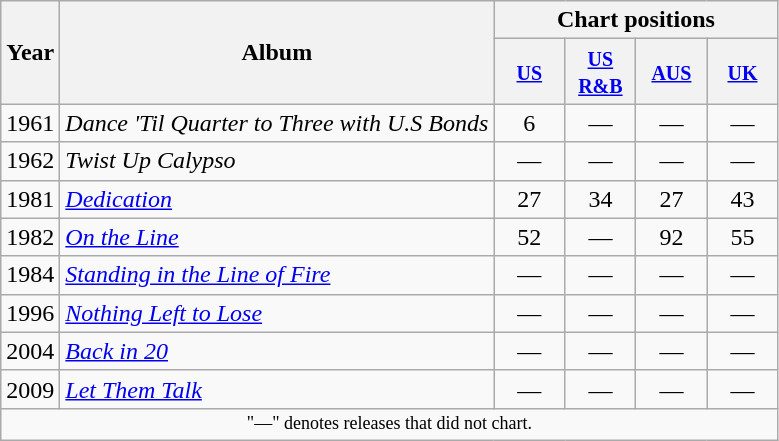<table class="wikitable" style="text-align:center;">
<tr>
<th rowspan="2">Year</th>
<th rowspan="2">Album</th>
<th colspan="4">Chart positions</th>
</tr>
<tr>
<th width="40"><small><a href='#'>US</a></small><br></th>
<th width="40"><small><a href='#'>US R&B</a></small><br></th>
<th width="40"><small><a href='#'>AUS</a></small><br></th>
<th width="40"><small><a href='#'>UK</a></small><br></th>
</tr>
<tr>
<td>1961</td>
<td align="left"><em>Dance 'Til Quarter to Three with U.S Bonds</em></td>
<td>6</td>
<td>—</td>
<td>—</td>
<td>—</td>
</tr>
<tr>
<td>1962</td>
<td align="left"><em>Twist Up Calypso</em></td>
<td>—</td>
<td>—</td>
<td>—</td>
<td>—</td>
</tr>
<tr>
<td>1981</td>
<td align="left"><em><a href='#'>Dedication</a></em></td>
<td>27</td>
<td>34</td>
<td>27</td>
<td>43</td>
</tr>
<tr>
<td>1982</td>
<td align="left"><em><a href='#'>On the Line</a></em></td>
<td>52</td>
<td>—</td>
<td>92</td>
<td>55</td>
</tr>
<tr>
<td>1984</td>
<td align="left"><em><a href='#'>Standing in the Line of Fire</a></em></td>
<td>—</td>
<td>—</td>
<td>—</td>
<td>—</td>
</tr>
<tr>
<td>1996</td>
<td align="left"><em><a href='#'>Nothing Left to Lose</a></em></td>
<td>—</td>
<td>—</td>
<td>—</td>
<td>—</td>
</tr>
<tr>
<td>2004</td>
<td align="left"><em><a href='#'>Back in 20</a></em></td>
<td>—</td>
<td>—</td>
<td>—</td>
<td>—</td>
</tr>
<tr>
<td>2009</td>
<td align="left"><em><a href='#'>Let Them Talk</a></em></td>
<td>—</td>
<td>—</td>
<td>—</td>
<td>—</td>
</tr>
<tr>
<td colspan="6" style="text-align:center; font-size:9pt;">"—" denotes releases that did not chart.</td>
</tr>
</table>
